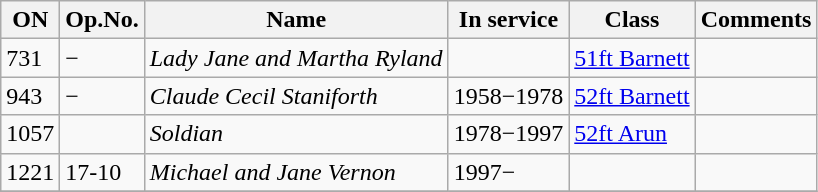<table class="wikitable">
<tr>
<th>ON</th>
<th>Op.No.</th>
<th>Name</th>
<th>In service</th>
<th>Class</th>
<th>Comments</th>
</tr>
<tr>
<td>731</td>
<td>−</td>
<td><em>Lady Jane and Martha Ryland</em></td>
<td></td>
<td><a href='#'>51ft Barnett</a></td>
<td></td>
</tr>
<tr>
<td>943</td>
<td>−</td>
<td><em>Claude Cecil Staniforth</em></td>
<td>1958−1978</td>
<td><a href='#'>52ft Barnett</a></td>
<td></td>
</tr>
<tr>
<td>1057</td>
<td></td>
<td><em>Soldian</em></td>
<td>1978−1997</td>
<td><a href='#'>52ft Arun</a></td>
<td></td>
</tr>
<tr>
<td>1221</td>
<td>17-10</td>
<td><em>Michael and Jane Vernon</em></td>
<td>1997−</td>
<td></td>
<td></td>
</tr>
<tr>
</tr>
</table>
